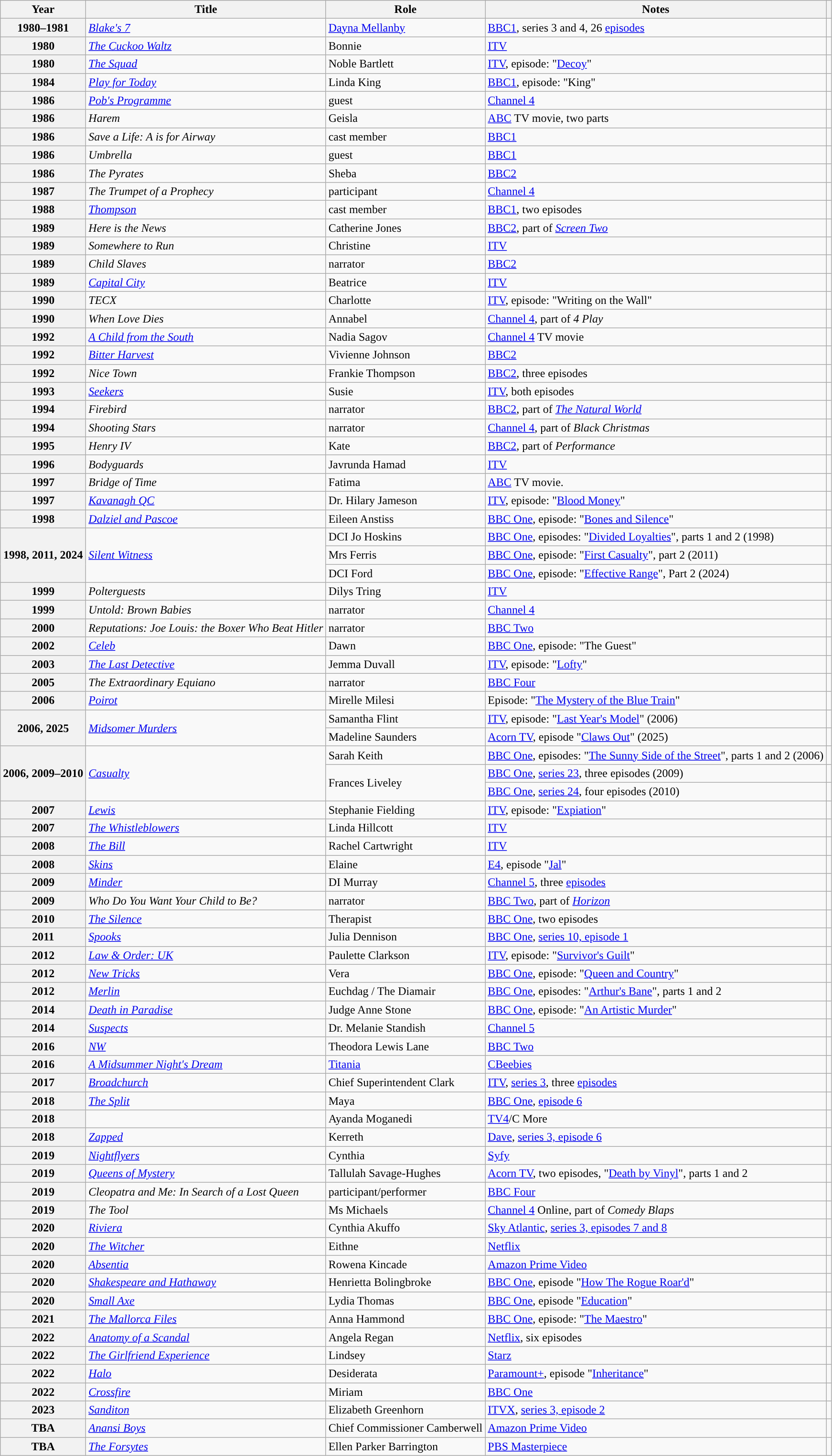<table class="wikitable sortable">
<tr>
<th scope=col>Year</th>
<th scope=col>Title</th>
<th scope=col>Role</th>
<th scope=col>Notes</th>
<th scope=col class=unsortable></th>
</tr>
<tr>
<th scope=row>1980–1981</th>
<td><em><a href='#'>Blake's 7</a></em></td>
<td data-sort-value="Mellanby, Dayna"><a href='#'>Dayna Mellanby</a></td>
<td><a href='#'>BBC1</a>, series 3 and 4, 26 <a href='#'>episodes</a></td>
<td></td>
</tr>
<tr>
<th scope=row>1980</th>
<td data-sort-value="Cuckoo Waltz"><em><a href='#'>The Cuckoo Waltz</a></em></td>
<td>Bonnie</td>
<td><a href='#'>ITV</a></td>
<td></td>
</tr>
<tr>
<th scope=row>1980</th>
<td data-sort-value="Squad"><em><a href='#'>The Squad</a></em></td>
<td data-sort-value="Bartlett, Noble">Noble Bartlett</td>
<td><a href='#'>ITV</a>, episode: "<a href='#'>Decoy</a>"</td>
<td></td>
</tr>
<tr>
<th scope=row>1984</th>
<td><em><a href='#'>Play for Today</a></em></td>
<td data-sort-value="King, Linda">Linda King</td>
<td><a href='#'>BBC1</a>, episode: "King"</td>
<td></td>
</tr>
<tr>
<th scope=row>1986</th>
<td><em><a href='#'>Pob's Programme</a></em></td>
<td>guest</td>
<td><a href='#'>Channel 4</a></td>
<td></td>
</tr>
<tr>
<th scope=row>1986</th>
<td><em>Harem</em></td>
<td>Geisla</td>
<td><a href='#'>ABC</a> TV movie, two parts</td>
<td></td>
</tr>
<tr>
<th scope=row>1986</th>
<td><em>Save a Life: A is for Airway</em></td>
<td>cast member</td>
<td><a href='#'>BBC1</a></td>
<td></td>
</tr>
<tr>
<th scope=row>1986</th>
<td><em>Umbrella</em></td>
<td>guest</td>
<td><a href='#'>BBC1</a></td>
<td></td>
</tr>
<tr>
<th scope=row>1986</th>
<td data-sort-value="Pyrates"><em>The Pyrates</em></td>
<td>Sheba</td>
<td><a href='#'>BBC2</a></td>
<td></td>
</tr>
<tr>
<th scope=row>1987</th>
<td data-sort-value="Trumpet of a Prophecy"><em>The Trumpet of a Prophecy</em></td>
<td>participant</td>
<td><a href='#'>Channel 4</a></td>
<td></td>
</tr>
<tr>
<th scope=row>1988</th>
<td><em><a href='#'>Thompson</a></em></td>
<td>cast member</td>
<td><a href='#'>BBC1</a>, two episodes</td>
<td></td>
</tr>
<tr>
<th scope=row>1989</th>
<td><em>Here is the News</em></td>
<td data-sort-value="Jones, Catherine">Catherine Jones</td>
<td><a href='#'>BBC2</a>, part of <em><a href='#'>Screen Two</a></em></td>
<td></td>
</tr>
<tr>
<th scope=row>1989</th>
<td><em>Somewhere to Run</em></td>
<td>Christine</td>
<td><a href='#'>ITV</a></td>
<td></td>
</tr>
<tr>
<th scope=row>1989</th>
<td><em>Child Slaves</em></td>
<td>narrator</td>
<td><a href='#'>BBC2</a></td>
<td></td>
</tr>
<tr>
<th scope=row>1989</th>
<td><em><a href='#'>Capital City</a></em></td>
<td>Beatrice</td>
<td><a href='#'>ITV</a></td>
<td></td>
</tr>
<tr>
<th scope=row>1990</th>
<td><em>TECX</em></td>
<td>Charlotte</td>
<td><a href='#'>ITV</a>, episode: "Writing on the Wall"</td>
<td></td>
</tr>
<tr>
<th scope=row>1990</th>
<td><em>When Love Dies</em></td>
<td>Annabel</td>
<td><a href='#'>Channel 4</a>, part of <em>4 Play</em></td>
<td></td>
</tr>
<tr>
<th scope=row>1992</th>
<td data-sort-value="Child from the South"><em><a href='#'>A Child from the South</a></em></td>
<td data-sort-value="Sagov, Nadia">Nadia Sagov</td>
<td><a href='#'>Channel 4</a> TV movie</td>
<td></td>
</tr>
<tr>
<th scope=row>1992</th>
<td><em><a href='#'>Bitter Harvest</a></em></td>
<td data-sort-value="Johnson, Vivienne">Vivienne Johnson</td>
<td><a href='#'>BBC2</a></td>
<td></td>
</tr>
<tr>
<th scope=row>1992</th>
<td><em>Nice Town</em></td>
<td data-sort-value="Thompson, Frankie">Frankie Thompson</td>
<td><a href='#'>BBC2</a>, three episodes</td>
<td></td>
</tr>
<tr>
<th scope=row>1993</th>
<td><em><a href='#'>Seekers</a></em></td>
<td>Susie</td>
<td><a href='#'>ITV</a>, both episodes</td>
<td></td>
</tr>
<tr>
<th scope=row>1994</th>
<td><em>Firebird</em></td>
<td>narrator</td>
<td><a href='#'>BBC2</a>, part of <em><a href='#'>The Natural World</a></em></td>
<td></td>
</tr>
<tr>
<th scope=row>1994</th>
<td><em>Shooting Stars</em></td>
<td>narrator</td>
<td><a href='#'>Channel 4</a>, part of <em>Black Christmas</em></td>
<td></td>
</tr>
<tr>
<th scope=row>1995</th>
<td><em>Henry IV</em></td>
<td>Kate</td>
<td><a href='#'>BBC2</a>, part of <em>Performance</em></td>
<td></td>
</tr>
<tr>
<th scope=row>1996</th>
<td><em>Bodyguards</em></td>
<td data-sort-value="Hamad, Javundra">Javrunda Hamad</td>
<td><a href='#'>ITV</a></td>
<td></td>
</tr>
<tr>
<th scope=row>1997</th>
<td><em>Bridge of Time</em></td>
<td>Fatima</td>
<td><a href='#'>ABC</a> TV movie.</td>
<td></td>
</tr>
<tr>
<th scope=row>1997</th>
<td><em><a href='#'>Kavanagh QC</a></em></td>
<td data-sort-value="Jameson, Hilary">Dr. Hilary Jameson</td>
<td><a href='#'>ITV</a>, episode: "<a href='#'>Blood Money</a>"</td>
<td></td>
</tr>
<tr>
<th scope=row>1998</th>
<td><em><a href='#'>Dalziel and Pascoe</a></em></td>
<td data-sort-value="Anstiss, Eileen">Eileen Anstiss</td>
<td><a href='#'>BBC One</a>, episode: "<a href='#'>Bones and Silence</a>"</td>
<td></td>
</tr>
<tr>
<th scope=row rowspan=3>1998, 2011, 2024</th>
<td rowspan=3><em><a href='#'>Silent Witness</a></em></td>
<td data-sort-value="Hoskins, Jo">DCI Jo Hoskins</td>
<td><a href='#'>BBC One</a>, episodes: "<a href='#'>Divided Loyalties</a>", parts 1 and 2 (1998)</td>
<td></td>
</tr>
<tr>
<td data-sort-value="Ferris">Mrs Ferris</td>
<td><a href='#'>BBC One</a>, episode: "<a href='#'>First Casualty</a>", part 2 (2011)</td>
<td></td>
</tr>
<tr>
<td data-sort-value="Ford">DCI Ford</td>
<td><a href='#'>BBC One</a>, episode: "<a href='#'>Effective Range</a>", Part 2  (2024)</td>
<td></td>
</tr>
<tr>
<th scope=row>1999</th>
<td><em>Polterguests</em></td>
<td data-sort-value="Tring, Dilys">Dilys Tring</td>
<td><a href='#'>ITV</a></td>
<td></td>
</tr>
<tr>
<th scope=row>1999</th>
<td><em>Untold: Brown Babies</em></td>
<td>narrator</td>
<td><a href='#'>Channel 4</a></td>
<td></td>
</tr>
<tr>
<th scope=row>2000</th>
<td><em>Reputations: Joe Louis: the Boxer Who Beat Hitler</em></td>
<td>narrator</td>
<td><a href='#'>BBC Two</a></td>
<td></td>
</tr>
<tr>
<th scope=row>2002</th>
<td><em><a href='#'>Celeb</a></em></td>
<td>Dawn</td>
<td><a href='#'>BBC One</a>, episode: "The Guest"</td>
<td></td>
</tr>
<tr>
<th scope=row>2003</th>
<td data-sort-value="Last Detective"><em><a href='#'>The Last Detective</a></em></td>
<td data-sort-value="Duvall, Jemma">Jemma Duvall</td>
<td><a href='#'>ITV</a>, episode: "<a href='#'>Lofty</a>"</td>
<td></td>
</tr>
<tr>
<th scope=row>2005</th>
<td data-sort-value="Extraordinary Equiano"><em>The Extraordinary Equiano</em></td>
<td>narrator</td>
<td><a href='#'>BBC Four</a></td>
<td></td>
</tr>
<tr>
<th scope=row>2006</th>
<td><em><a href='#'>Poirot</a></em></td>
<td data-sort-value="Milesi, Mirelle">Mirelle Milesi</td>
<td>Episode: "<a href='#'>The Mystery of the Blue Train</a>"</td>
<td></td>
</tr>
<tr>
<th scope=row rowspan=2>2006, 2025</th>
<td rowspan=2><em><a href='#'>Midsomer Murders</a></em></td>
<td data-sort-value="Flint, Samantha">Samantha Flint</td>
<td><a href='#'>ITV</a>, episode: "<a href='#'>Last Year's Model</a>" (2006)</td>
<td></td>
</tr>
<tr>
<td data-sort-value="Saunders, Medeline">Madeline Saunders</td>
<td><a href='#'>Acorn TV</a>, episode "<a href='#'>Claws Out</a>" (2025)</td>
<td></td>
</tr>
<tr>
<th scope=row rowspan=3>2006, 2009–2010</th>
<td rowspan=3><em><a href='#'>Casualty</a></em></td>
<td data-sort-value="Keith, Sarah">Sarah Keith</td>
<td><a href='#'>BBC One</a>, episodes: "<a href='#'>The Sunny Side of the Street</a>", parts 1 and 2 (2006)</td>
<td></td>
</tr>
<tr>
<td rowspan=2 data-sort-value="Lively, Frances">Frances Liveley</td>
<td><a href='#'>BBC One</a>, <a href='#'>series 23</a>, three episodes (2009)</td>
<td></td>
</tr>
<tr>
<td><a href='#'>BBC One</a>, <a href='#'>series 24</a>, four episodes (2010)</td>
<td></td>
</tr>
<tr>
<th scope=row>2007</th>
<td><em><a href='#'>Lewis</a></em></td>
<td data-sort-value="Fielding, Stephanie">Stephanie Fielding</td>
<td><a href='#'>ITV</a>, episode: "<a href='#'>Expiation</a>"</td>
<td></td>
</tr>
<tr>
<th scope=row>2007</th>
<td data-sort-value="Whistleblowers"><em><a href='#'>The Whistleblowers</a></em></td>
<td data-sort-value="Hillcott, Linda">Linda Hillcott</td>
<td><a href='#'>ITV</a></td>
<td></td>
</tr>
<tr>
<th scope=row>2008</th>
<td data-sort-value="Bill"><em><a href='#'>The Bill</a></em></td>
<td data-sort-value="Cartwright, Rachel">Rachel Cartwright</td>
<td><a href='#'>ITV</a></td>
<td></td>
</tr>
<tr>
<th scope=row>2008</th>
<td><em><a href='#'>Skins</a></em></td>
<td>Elaine</td>
<td><a href='#'>E4</a>, episode "<a href='#'>Jal</a>"</td>
<td></td>
</tr>
<tr>
<th scope=row>2009</th>
<td><em><a href='#'>Minder</a></em></td>
<td data-sort-value="Murray">DI Murray</td>
<td><a href='#'>Channel 5</a>, three <a href='#'>episodes</a></td>
<td></td>
</tr>
<tr>
<th scope=row>2009</th>
<td><em>Who Do You Want Your Child to Be?</em></td>
<td>narrator</td>
<td><a href='#'>BBC Two</a>, part of <em><a href='#'>Horizon</a></em></td>
<td></td>
</tr>
<tr>
<th scope=row>2010</th>
<td data-sort-value="Silence"><em><a href='#'>The Silence</a></em></td>
<td>Therapist</td>
<td><a href='#'>BBC One</a>, two episodes</td>
<td></td>
</tr>
<tr>
<th scope=row>2011</th>
<td><em><a href='#'>Spooks</a></em></td>
<td data-sort-value="Dennison, Julia">Julia Dennison</td>
<td><a href='#'>BBC One</a>, <a href='#'>series 10, episode 1</a></td>
<td></td>
</tr>
<tr>
<th scope=row>2012</th>
<td><em><a href='#'>Law & Order: UK</a></em></td>
<td data-sort-value="Clarkson, Paulette">Paulette Clarkson</td>
<td><a href='#'>ITV</a>, episode: "<a href='#'>Survivor's Guilt</a>"</td>
<td></td>
</tr>
<tr>
<th scope=row>2012</th>
<td><em><a href='#'>New Tricks</a></em></td>
<td>Vera</td>
<td><a href='#'>BBC One</a>, episode: "<a href='#'>Queen and Country</a>"</td>
<td></td>
</tr>
<tr>
<th scope=row>2012</th>
<td><em><a href='#'>Merlin</a></em></td>
<td>Euchdag / The Diamair</td>
<td><a href='#'>BBC One</a>, episodes: "<a href='#'>Arthur's Bane</a>", parts 1 and 2</td>
<td></td>
</tr>
<tr>
<th scope=row>2014</th>
<td><em><a href='#'>Death in Paradise</a></em></td>
<td data-sort-value="Stone, Anne">Judge Anne Stone</td>
<td><a href='#'>BBC One</a>, episode: "<a href='#'>An Artistic Murder</a>"</td>
<td></td>
</tr>
<tr>
<th scope=row>2014</th>
<td><em><a href='#'>Suspects</a></em></td>
<td data-sort-value="Standish, Melanie">Dr. Melanie Standish</td>
<td><a href='#'>Channel 5</a></td>
<td></td>
</tr>
<tr>
<th scope=row>2016</th>
<td><em><a href='#'>NW</a></em></td>
<td data-sort-value="Lewis Lane, Theodora">Theodora Lewis Lane</td>
<td><a href='#'>BBC Two</a></td>
<td></td>
</tr>
<tr>
<th scope=row>2016</th>
<td data-sort-value="Midsummer Night's Dream"><em><a href='#'>A Midsummer Night's Dream</a></em></td>
<td><a href='#'>Titania</a></td>
<td><a href='#'>CBeebies</a></td>
<td></td>
</tr>
<tr>
<th scope=row>2017</th>
<td><em><a href='#'>Broadchurch</a></em></td>
<td data-sort-value="Clark">Chief Superintendent Clark</td>
<td><a href='#'>ITV</a>, <a href='#'>series 3</a>, three <a href='#'>episodes</a></td>
<td></td>
</tr>
<tr>
<th scope=row>2018</th>
<td data-sort-value="Split"><em><a href='#'>The Split</a></em></td>
<td>Maya</td>
<td><a href='#'>BBC One</a>, <a href='#'>episode 6</a></td>
<td></td>
</tr>
<tr>
<th scope=row>2018</th>
<td></td>
<td data-sort-value="Moganedi, Ayanda">Ayanda Moganedi</td>
<td><a href='#'>TV4</a>/C More</td>
<td></td>
</tr>
<tr>
<th scope=row>2018</th>
<td><em><a href='#'>Zapped</a></em></td>
<td>Kerreth</td>
<td><a href='#'>Dave</a>, <a href='#'>series 3, episode 6</a></td>
<td></td>
</tr>
<tr>
<th scope=row>2019</th>
<td><em><a href='#'>Nightflyers</a></em></td>
<td>Cynthia</td>
<td><a href='#'>Syfy</a></td>
<td></td>
</tr>
<tr>
<th scope=row>2019</th>
<td><em><a href='#'>Queens of Mystery</a></em></td>
<td data-sort-value="Savage-Hughes, Tallulah">Tallulah Savage-Hughes</td>
<td><a href='#'>Acorn TV</a>, two  episodes, "<a href='#'>Death by Vinyl</a>", parts 1 and 2</td>
<td></td>
</tr>
<tr>
<th scope=row>2019</th>
<td><em>Cleopatra and Me: In Search of a Lost Queen</em></td>
<td>participant/performer</td>
<td><a href='#'>BBC Four</a></td>
<td></td>
</tr>
<tr>
<th scope=row>2019</th>
<td data-sort-value="Tool"><em>The Tool</em></td>
<td data-sort-value="Michaels">Ms Michaels</td>
<td><a href='#'>Channel 4</a> Online, part of <em>Comedy Blaps</em></td>
<td></td>
</tr>
<tr>
<th scope=row>2020</th>
<td><em><a href='#'>Riviera</a></em></td>
<td data-sort-value="Akuffo, Cynthia">Cynthia Akuffo</td>
<td><a href='#'>Sky Atlantic</a>, <a href='#'>series 3, episodes 7 and 8</a></td>
<td></td>
</tr>
<tr>
<th scope=row>2020</th>
<td data-sort-value="Witcher"><em><a href='#'>The Witcher</a></em></td>
<td>Eithne</td>
<td><a href='#'>Netflix</a></td>
<td></td>
</tr>
<tr>
<th scope=row>2020</th>
<td><em><a href='#'>Absentia</a></em></td>
<td data-sort-value="Kincade, Rowena">Rowena Kincade</td>
<td><a href='#'>Amazon Prime Video</a></td>
<td></td>
</tr>
<tr>
<th scope=row>2020</th>
<td><em><a href='#'>Shakespeare and Hathaway</a></em></td>
<td data-sort-value="Bolingbroke, Henrietta">Henrietta Bolingbroke</td>
<td><a href='#'>BBC One</a>, episode "<a href='#'>How The Rogue Roar'd</a>"</td>
<td></td>
</tr>
<tr>
<th scope=row>2020</th>
<td><em><a href='#'>Small Axe</a></em></td>
<td data-sort-value="thomas, Lydia">Lydia Thomas</td>
<td><a href='#'>BBC One</a>, episode "<a href='#'>Education</a>"</td>
<td></td>
</tr>
<tr>
<th scope=row>2021</th>
<td data-sort-value="Mallorca Files"><em><a href='#'>The Mallorca Files</a></em></td>
<td data-sort-value="Hammond, Anna">Anna Hammond</td>
<td><a href='#'>BBC One</a>, episode: "<a href='#'>The Maestro</a>"</td>
<td></td>
</tr>
<tr>
<th scope=row>2022</th>
<td><em><a href='#'>Anatomy of a Scandal</a></em></td>
<td data-sort-value="Regan, Angela">Angela Regan</td>
<td><a href='#'>Netflix</a>, six episodes</td>
<td></td>
</tr>
<tr>
<th scope=row>2022</th>
<td data-sort-value="Girlfriend Experience"><em><a href='#'>The Girlfriend Experience</a></em></td>
<td>Lindsey</td>
<td><a href='#'>Starz</a></td>
<td></td>
</tr>
<tr>
<th scope=row>2022</th>
<td><em><a href='#'>Halo</a></em></td>
<td>Desiderata</td>
<td><a href='#'>Paramount+</a>, episode "<a href='#'>Inheritance</a>"</td>
<td></td>
</tr>
<tr>
<th scope=row>2022</th>
<td><em><a href='#'>Crossfire</a></em></td>
<td>Miriam</td>
<td><a href='#'>BBC One</a></td>
<td></td>
</tr>
<tr>
<th scope=row>2023</th>
<td><em><a href='#'>Sanditon</a></em></td>
<td data-sort-value="Greenhorn, Elizabeth">Elizabeth Greenhorn</td>
<td><a href='#'>ITVX</a>, <a href='#'>series 3, episode 2</a></td>
<td></td>
</tr>
<tr>
<th scope=row>TBA</th>
<td><em><a href='#'>Anansi Boys</a></em></td>
<td data-sort-value="Camberwell">Chief Commissioner Camberwell</td>
<td><a href='#'>Amazon Prime Video</a></td>
<td></td>
</tr>
<tr>
<th scope=row>TBA</th>
<td data-sort-value="Forsytes"><em><a href='#'>The Forsytes</a></em></td>
<td data-sort-value="Parker Barrington, Ellen">Ellen Parker Barrington</td>
<td><a href='#'>PBS Masterpiece</a></td>
<td></td>
</tr>
</table>
